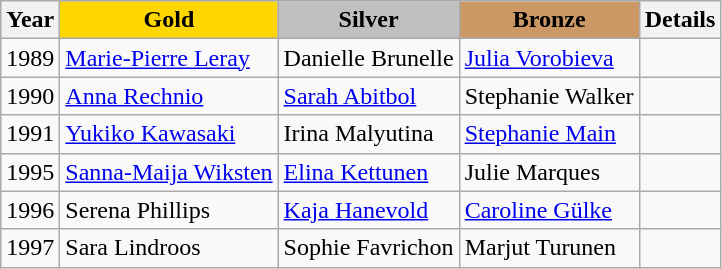<table class="wikitable">
<tr>
<th>Year</th>
<td align=center bgcolor=gold><strong>Gold</strong></td>
<td align=center bgcolor=silver><strong>Silver</strong></td>
<td align=center bgcolor=cc9966><strong>Bronze</strong></td>
<th>Details</th>
</tr>
<tr>
<td>1989</td>
<td> <a href='#'>Marie-Pierre Leray</a></td>
<td> Danielle Brunelle</td>
<td> <a href='#'>Julia Vorobieva</a></td>
<td></td>
</tr>
<tr>
<td>1990</td>
<td> <a href='#'>Anna Rechnio</a></td>
<td> <a href='#'>Sarah Abitbol</a></td>
<td> Stephanie Walker</td>
<td></td>
</tr>
<tr>
<td>1991</td>
<td> <a href='#'>Yukiko Kawasaki</a></td>
<td> Irina Malyutina</td>
<td> <a href='#'>Stephanie Main</a></td>
<td></td>
</tr>
<tr>
<td>1995</td>
<td> <a href='#'>Sanna-Maija Wiksten</a></td>
<td> <a href='#'>Elina Kettunen</a></td>
<td> Julie Marques</td>
<td></td>
</tr>
<tr>
<td>1996</td>
<td> Serena Phillips</td>
<td> <a href='#'>Kaja Hanevold</a></td>
<td> <a href='#'>Caroline Gülke</a></td>
<td></td>
</tr>
<tr>
<td>1997</td>
<td> Sara Lindroos</td>
<td> Sophie Favrichon</td>
<td> Marjut Turunen</td>
<td></td>
</tr>
</table>
